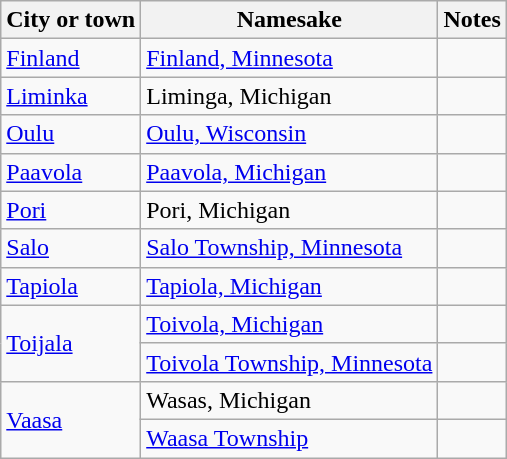<table class="wikitable">
<tr>
<th>City or town</th>
<th>Namesake</th>
<th>Notes</th>
</tr>
<tr>
<td><a href='#'>Finland</a></td>
<td><a href='#'>Finland, Minnesota</a></td>
<td></td>
</tr>
<tr>
<td><a href='#'>Liminka</a></td>
<td>Liminga, Michigan</td>
<td></td>
</tr>
<tr>
<td><a href='#'>Oulu</a></td>
<td><a href='#'>Oulu, Wisconsin</a></td>
<td></td>
</tr>
<tr>
<td><a href='#'>Paavola</a></td>
<td><a href='#'>Paavola, Michigan</a></td>
<td></td>
</tr>
<tr>
<td><a href='#'>Pori</a></td>
<td>Pori, Michigan</td>
<td></td>
</tr>
<tr>
<td><a href='#'>Salo</a></td>
<td><a href='#'>Salo Township, Minnesota</a></td>
<td></td>
</tr>
<tr>
<td><a href='#'>Tapiola</a></td>
<td><a href='#'>Tapiola, Michigan</a></td>
<td></td>
</tr>
<tr>
<td rowspan =2><a href='#'>Toijala</a></td>
<td><a href='#'>Toivola, Michigan</a></td>
<td> </td>
</tr>
<tr>
<td><a href='#'>Toivola Township, Minnesota</a></td>
<td></td>
</tr>
<tr>
<td rowspan =2><a href='#'>Vaasa</a></td>
<td>Wasas, Michigan</td>
<td></td>
</tr>
<tr>
<td><a href='#'>Waasa Township</a></td>
<td> </td>
</tr>
</table>
